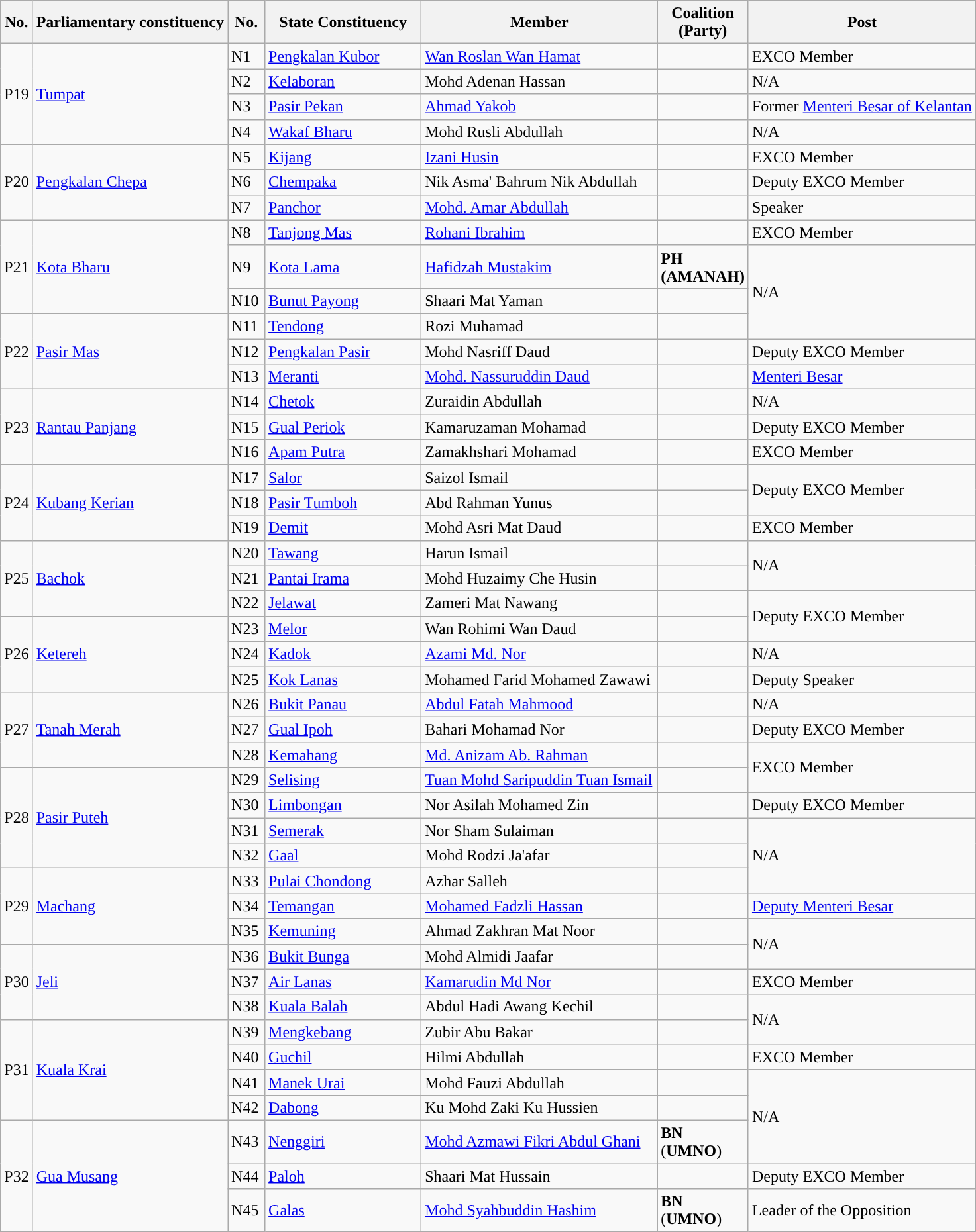<table class="wikitable">
<tr>
<th>No.</th>
<th>Parliamentary constituency</th>
<th width="30">No.</th>
<th width="150">State Constituency</th>
<th width="230">Member</th>
<th width="80">Coalition (Party)</th>
<th>Post</th>
</tr>
<tr>
<td rowspan="4">P19</td>
<td rowspan="4"><a href='#'>Tumpat</a></td>
<td>N1</td>
<td><a href='#'>Pengkalan Kubor</a></td>
<td><a href='#'>Wan Roslan Wan Hamat</a></td>
<td></td>
<td>EXCO Member</td>
</tr>
<tr>
<td>N2</td>
<td><a href='#'>Kelaboran</a></td>
<td>Mohd Adenan Hassan</td>
<td></td>
<td>N/A</td>
</tr>
<tr>
<td>N3</td>
<td><a href='#'>Pasir Pekan</a></td>
<td><a href='#'>Ahmad Yakob</a></td>
<td></td>
<td>Former <a href='#'>Menteri Besar of Kelantan</a></td>
</tr>
<tr>
<td>N4</td>
<td><a href='#'>Wakaf Bharu</a></td>
<td>Mohd Rusli Abdullah</td>
<td></td>
<td>N/A</td>
</tr>
<tr>
<td rowspan="3">P20</td>
<td rowspan="3"><a href='#'>Pengkalan Chepa</a></td>
<td>N5</td>
<td><a href='#'>Kijang</a></td>
<td><a href='#'>Izani Husin</a></td>
<td></td>
<td>EXCO Member</td>
</tr>
<tr>
<td>N6</td>
<td><a href='#'>Chempaka</a></td>
<td>Nik Asma' Bahrum Nik Abdullah</td>
<td></td>
<td>Deputy EXCO Member</td>
</tr>
<tr>
<td>N7</td>
<td><a href='#'>Panchor</a></td>
<td><a href='#'>Mohd. Amar Abdullah</a></td>
<td></td>
<td>Speaker</td>
</tr>
<tr>
<td rowspan="3">P21</td>
<td rowspan="3"><a href='#'>Kota Bharu</a></td>
<td>N8</td>
<td><a href='#'>Tanjong Mas</a></td>
<td><a href='#'>Rohani Ibrahim</a></td>
<td></td>
<td>EXCO Member</td>
</tr>
<tr>
<td>N9</td>
<td><a href='#'>Kota Lama</a></td>
<td><a href='#'>Hafidzah Mustakim</a></td>
<td><strong>PH (AMANAH)</strong></td>
<td rowspan="3">N/A</td>
</tr>
<tr>
<td>N10</td>
<td><a href='#'>Bunut Payong</a></td>
<td>Shaari Mat Yaman</td>
<td></td>
</tr>
<tr>
<td rowspan="3">P22</td>
<td rowspan="3"><a href='#'>Pasir Mas</a></td>
<td>N11</td>
<td><a href='#'>Tendong</a></td>
<td>Rozi Muhamad</td>
<td></td>
</tr>
<tr>
<td>N12</td>
<td><a href='#'>Pengkalan Pasir</a></td>
<td>Mohd Nasriff Daud</td>
<td></td>
<td>Deputy EXCO Member</td>
</tr>
<tr>
<td>N13</td>
<td><a href='#'>Meranti</a></td>
<td><a href='#'>Mohd. Nassuruddin Daud</a></td>
<td></td>
<td><a href='#'>Menteri Besar</a></td>
</tr>
<tr>
<td rowspan="3">P23</td>
<td rowspan="3"><a href='#'>Rantau Panjang</a></td>
<td>N14</td>
<td><a href='#'>Chetok</a></td>
<td>Zuraidin Abdullah</td>
<td></td>
<td>N/A</td>
</tr>
<tr>
<td>N15</td>
<td><a href='#'>Gual Periok</a></td>
<td>Kamaruzaman Mohamad</td>
<td></td>
<td>Deputy EXCO Member</td>
</tr>
<tr>
<td>N16</td>
<td><a href='#'>Apam Putra</a></td>
<td>Zamakhshari Mohamad</td>
<td></td>
<td>EXCO Member</td>
</tr>
<tr>
<td rowspan="3">P24</td>
<td rowspan="3"><a href='#'>Kubang Kerian</a></td>
<td>N17</td>
<td><a href='#'>Salor</a></td>
<td>Saizol Ismail</td>
<td></td>
<td rowspan="2">Deputy EXCO Member</td>
</tr>
<tr>
<td>N18</td>
<td><a href='#'>Pasir Tumboh</a></td>
<td>Abd Rahman Yunus</td>
<td></td>
</tr>
<tr>
<td>N19</td>
<td><a href='#'>Demit</a></td>
<td>Mohd Asri Mat Daud</td>
<td></td>
<td>EXCO Member</td>
</tr>
<tr>
<td rowspan="3">P25</td>
<td rowspan="3"><a href='#'>Bachok</a></td>
<td>N20</td>
<td><a href='#'>Tawang</a></td>
<td>Harun Ismail</td>
<td></td>
<td rowspan="2">N/A</td>
</tr>
<tr>
<td>N21</td>
<td><a href='#'>Pantai Irama</a></td>
<td>Mohd Huzaimy Che Husin</td>
<td></td>
</tr>
<tr>
<td>N22</td>
<td><a href='#'>Jelawat</a></td>
<td>Zameri Mat Nawang</td>
<td></td>
<td rowspan="2">Deputy EXCO Member</td>
</tr>
<tr>
<td rowspan="3">P26</td>
<td rowspan="3"><a href='#'>Ketereh</a></td>
<td>N23</td>
<td><a href='#'>Melor</a></td>
<td>Wan Rohimi Wan Daud</td>
<td></td>
</tr>
<tr>
<td>N24</td>
<td><a href='#'>Kadok</a></td>
<td><a href='#'>Azami Md. Nor</a></td>
<td></td>
<td>N/A</td>
</tr>
<tr>
<td>N25</td>
<td><a href='#'>Kok Lanas</a></td>
<td>Mohamed Farid Mohamed Zawawi</td>
<td></td>
<td>Deputy Speaker</td>
</tr>
<tr>
<td rowspan="3">P27</td>
<td rowspan="3"><a href='#'>Tanah Merah</a></td>
<td>N26</td>
<td><a href='#'>Bukit Panau</a></td>
<td><a href='#'>Abdul Fatah Mahmood</a></td>
<td></td>
<td>N/A</td>
</tr>
<tr>
<td>N27</td>
<td><a href='#'>Gual Ipoh</a></td>
<td>Bahari Mohamad Nor</td>
<td></td>
<td>Deputy EXCO Member</td>
</tr>
<tr>
<td>N28</td>
<td><a href='#'>Kemahang</a></td>
<td><a href='#'>Md. Anizam Ab. Rahman</a></td>
<td></td>
<td rowspan="2">EXCO Member</td>
</tr>
<tr>
<td rowspan="4">P28</td>
<td rowspan="4"><a href='#'>Pasir Puteh</a></td>
<td>N29</td>
<td><a href='#'>Selising</a></td>
<td><a href='#'>Tuan Mohd Saripuddin Tuan Ismail</a></td>
<td></td>
</tr>
<tr>
<td>N30</td>
<td><a href='#'>Limbongan</a></td>
<td>Nor Asilah Mohamed Zin</td>
<td></td>
<td>Deputy EXCO Member</td>
</tr>
<tr>
<td>N31</td>
<td><a href='#'>Semerak</a></td>
<td>Nor Sham Sulaiman</td>
<td></td>
<td rowspan="3">N/A</td>
</tr>
<tr>
<td>N32</td>
<td><a href='#'>Gaal</a></td>
<td>Mohd Rodzi Ja'afar</td>
<td></td>
</tr>
<tr>
<td rowspan="3">P29</td>
<td rowspan="3"><a href='#'>Machang</a></td>
<td>N33</td>
<td><a href='#'>Pulai Chondong</a></td>
<td>Azhar Salleh</td>
<td></td>
</tr>
<tr>
<td>N34</td>
<td><a href='#'>Temangan</a></td>
<td><a href='#'>Mohamed Fadzli Hassan</a></td>
<td></td>
<td><a href='#'>Deputy Menteri Besar</a></td>
</tr>
<tr>
<td>N35</td>
<td><a href='#'>Kemuning</a></td>
<td>Ahmad Zakhran Mat Noor</td>
<td></td>
<td rowspan="2">N/A</td>
</tr>
<tr>
<td rowspan="3">P30</td>
<td rowspan="3"><a href='#'>Jeli</a></td>
<td>N36</td>
<td><a href='#'>Bukit Bunga</a></td>
<td>Mohd Almidi Jaafar</td>
<td></td>
</tr>
<tr>
<td>N37</td>
<td><a href='#'>Air Lanas</a></td>
<td><a href='#'>Kamarudin Md Nor</a></td>
<td></td>
<td>EXCO Member</td>
</tr>
<tr>
<td>N38</td>
<td><a href='#'>Kuala Balah</a></td>
<td>Abdul Hadi Awang Kechil</td>
<td></td>
<td rowspan="2">N/A</td>
</tr>
<tr>
<td rowspan="4">P31</td>
<td rowspan="4"><a href='#'>Kuala Krai</a></td>
<td>N39</td>
<td><a href='#'>Mengkebang</a></td>
<td>Zubir Abu Bakar</td>
<td></td>
</tr>
<tr>
<td>N40</td>
<td><a href='#'>Guchil</a></td>
<td>Hilmi Abdullah</td>
<td></td>
<td>EXCO Member</td>
</tr>
<tr>
<td>N41</td>
<td><a href='#'>Manek Urai</a></td>
<td>Mohd Fauzi Abdullah</td>
<td></td>
<td rowspan="3">N/A</td>
</tr>
<tr>
<td>N42</td>
<td><a href='#'>Dabong</a></td>
<td>Ku Mohd Zaki Ku Hussien</td>
<td></td>
</tr>
<tr>
<td rowspan="3">P32</td>
<td rowspan="3"><a href='#'>Gua Musang</a></td>
<td>N43</td>
<td><a href='#'>Nenggiri</a></td>
<td><a href='#'>Mohd Azmawi Fikri Abdul Ghani</a></td>
<td><strong>BN</strong> (<strong>UMNO</strong>)</td>
</tr>
<tr>
<td>N44</td>
<td><a href='#'>Paloh</a></td>
<td>Shaari Mat Hussain</td>
<td></td>
<td>Deputy EXCO Member</td>
</tr>
<tr>
<td>N45</td>
<td><a href='#'>Galas</a></td>
<td><a href='#'>Mohd Syahbuddin Hashim</a></td>
<td><strong>BN</strong> (<strong>UMNO</strong>)</td>
<td>Leader of the Opposition</td>
</tr>
</table>
